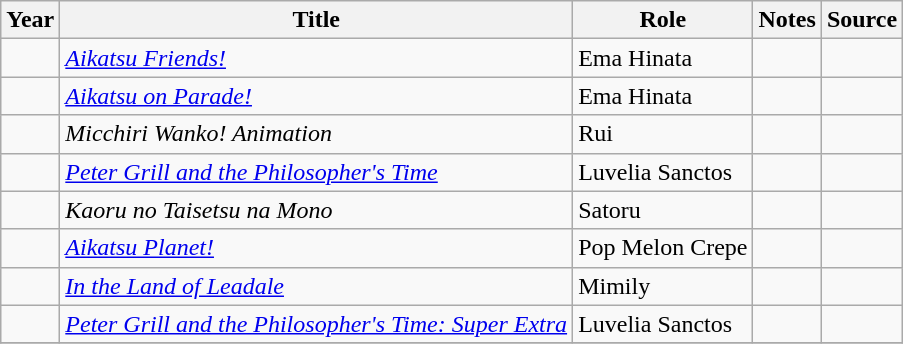<table class="wikitable sortable plainrowheaders">
<tr>
<th>Year</th>
<th>Title</th>
<th>Role</th>
<th class="unsortable">Notes</th>
<th class="unsortable">Source</th>
</tr>
<tr>
<td></td>
<td><em><a href='#'>Aikatsu Friends!</a></em></td>
<td>Ema Hinata</td>
<td></td>
<td></td>
</tr>
<tr>
<td></td>
<td><em><a href='#'>Aikatsu on Parade!</a></em></td>
<td>Ema Hinata</td>
<td></td>
<td></td>
</tr>
<tr>
<td></td>
<td><em>Micchiri Wanko! Animation</em></td>
<td>Rui</td>
<td></td>
<td></td>
</tr>
<tr>
<td></td>
<td><em><a href='#'>Peter Grill and the Philosopher's Time</a></em></td>
<td>Luvelia Sanctos</td>
<td></td>
<td></td>
</tr>
<tr>
<td></td>
<td><em>Kaoru no Taisetsu na Mono</em></td>
<td>Satoru</td>
<td></td>
<td></td>
</tr>
<tr>
<td></td>
<td><em><a href='#'>Aikatsu Planet!</a></em></td>
<td>Pop Melon Crepe</td>
<td></td>
<td></td>
</tr>
<tr>
<td></td>
<td><em><a href='#'>In the Land of Leadale</a></em></td>
<td>Mimily</td>
<td></td>
<td></td>
</tr>
<tr>
<td></td>
<td><em><a href='#'>Peter Grill and the Philosopher's Time: Super Extra</a></em></td>
<td>Luvelia Sanctos</td>
<td></td>
<td></td>
</tr>
<tr>
</tr>
</table>
